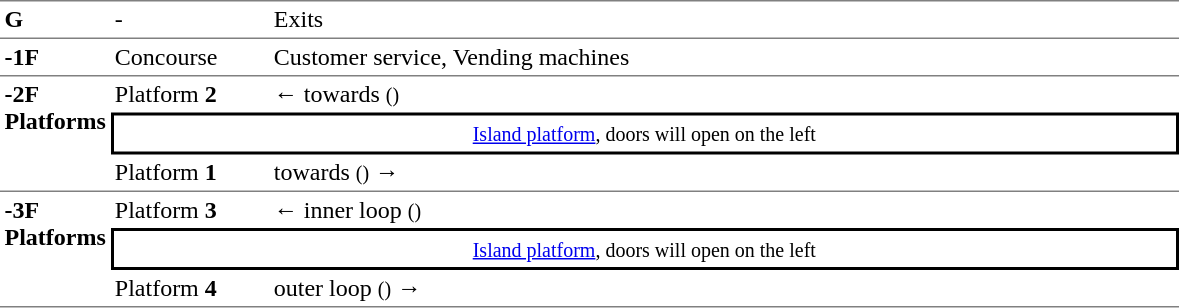<table table border=0 cellspacing=0 cellpadding=3>
<tr>
<td style="border-top:solid 1px gray;" width=50 valign=top><strong>G</strong></td>
<td style="border-top:solid 1px gray;" width=100 valign=top>-</td>
<td style="border-top:solid 1px gray;" width=600 valign=top>Exits</td>
</tr>
<tr>
<td style="border-bottom:solid 1px gray; border-top:solid 1px gray;" valign=top width=50><strong>-1F</strong></td>
<td style="border-bottom:solid 1px gray; border-top:solid 1px gray;" valign=top width=100>Concourse<br></td>
<td style="border-bottom:solid 1px gray; border-top:solid 1px gray;" valign=top width=390>Customer service, Vending machines</td>
</tr>
<tr>
<td style="border-bottom:solid 1px gray;" rowspan="3" valign=top><strong>-2F<br>Platforms</strong></td>
<td>Platform <span> <strong>2</strong></span></td>
<td>←  towards  <small>()</small></td>
</tr>
<tr>
<td style="border-right:solid 2px black;border-left:solid 2px black;border-top:solid 2px black;border-bottom:solid 2px black;text-align:center;" colspan=2><small><a href='#'>Island platform</a>, doors will open on the left</small></td>
</tr>
<tr>
<td style="border-bottom:solid 1px gray;">Platform <span> <strong>1</strong></span></td>
<td style="border-bottom:solid 1px gray;"> towards  <small>()</small> →</td>
</tr>
<tr>
<td style="border-bottom:solid 1px gray;" rowspan="3" valign=top><strong>-3F<br>Platforms</strong></td>
<td>Platform <span> <strong>3</strong></span></td>
<td>←  inner loop <small>()</small></td>
</tr>
<tr>
<td style="border-right:solid 2px black;border-left:solid 2px black;border-top:solid 2px black;border-bottom:solid 2px black;text-align:center;" colspan=2><small><a href='#'>Island platform</a>, doors will open on the left</small></td>
</tr>
<tr>
<td style="border-bottom:solid 1px gray;">Platform <span> <strong>4</strong></span></td>
<td style="border-bottom:solid 1px gray;"> outer loop <small>()</small> →</td>
</tr>
</table>
